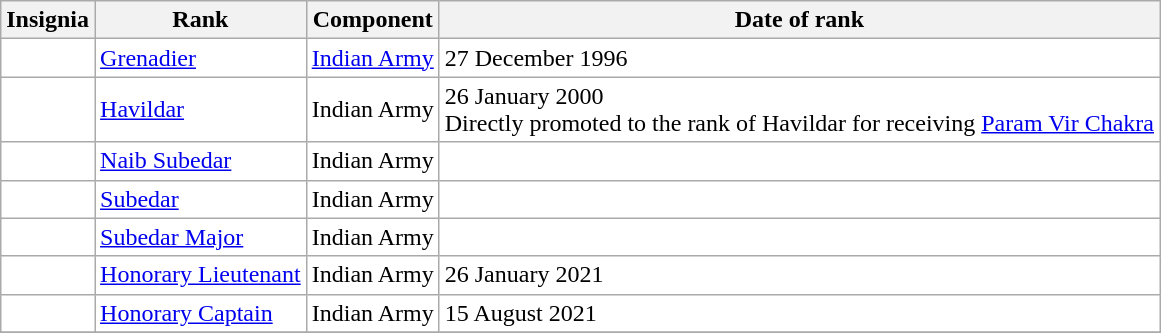<table class="wikitable" style="background:white">
<tr>
<th>Insignia</th>
<th>Rank</th>
<th>Component</th>
<th>Date of rank</th>
</tr>
<tr children>
<td></td>
<td><a href='#'>Grenadier</a></td>
<td><a href='#'>Indian Army</a></td>
<td>27 December 1996</td>
</tr>
<tr>
<td style="text-align:center"></td>
<td><a href='#'>Havildar</a></td>
<td>Indian Army</td>
<td>26 January 2000<br>Directly promoted to the rank of Havildar for receiving <a href='#'>Param Vir Chakra</a></td>
</tr>
<tr>
<td style="text-align:center"></td>
<td><a href='#'>Naib Subedar</a></td>
<td>Indian Army</td>
<td></td>
</tr>
<tr>
<td style="text-align:center"></td>
<td><a href='#'>Subedar</a></td>
<td>Indian Army</td>
<td></td>
</tr>
<tr>
<td style="text-align:center"></td>
<td><a href='#'>Subedar Major</a></td>
<td>Indian Army</td>
<td></td>
</tr>
<tr>
<td style="text-align:center"></td>
<td><a href='#'>Honorary Lieutenant</a></td>
<td>Indian Army</td>
<td>26 January 2021</td>
</tr>
<tr>
<td style="text-align:center"></td>
<td><a href='#'>Honorary Captain</a></td>
<td>Indian Army</td>
<td>15 August 2021</td>
</tr>
<tr>
</tr>
</table>
